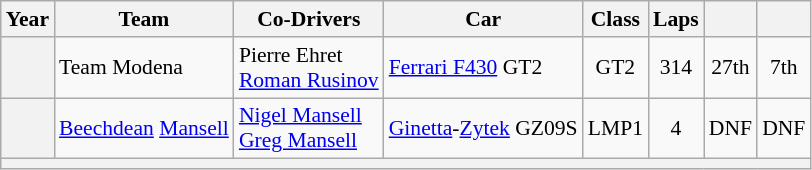<table class="wikitable" style="text-align:center; font-size:90%">
<tr>
<th>Year</th>
<th>Team</th>
<th>Co-Drivers</th>
<th>Car</th>
<th>Class</th>
<th>Laps</th>
<th></th>
<th></th>
</tr>
<tr>
<th></th>
<td align="left" nowrap> Team Modena</td>
<td align="left" nowrap> Pierre Ehret<br> <a href='#'>Roman Rusinov</a></td>
<td align="left" nowrap><a href='#'>Ferrari F430</a> GT2</td>
<td>GT2</td>
<td>314</td>
<td>27th</td>
<td>7th</td>
</tr>
<tr>
<th></th>
<td align="left" nowrap> <a href='#'>Beechdean</a> <a href='#'>Mansell</a></td>
<td align="left" nowrap> <a href='#'>Nigel Mansell</a><br> <a href='#'>Greg Mansell</a></td>
<td align="left" nowrap><a href='#'>Ginetta</a>-<a href='#'>Zytek</a> GZ09S</td>
<td>LMP1</td>
<td>4</td>
<td>DNF</td>
<td>DNF</td>
</tr>
<tr>
<th colspan="8"></th>
</tr>
</table>
